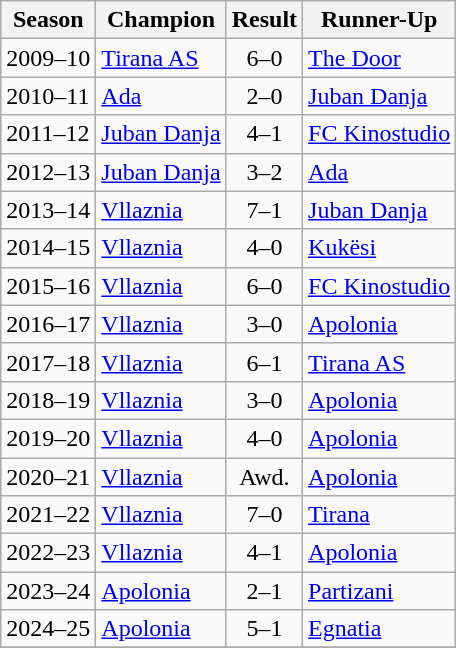<table class="sortable wikitable">
<tr>
<th>Season</th>
<th>Champion</th>
<th>Result</th>
<th>Runner-Up</th>
</tr>
<tr>
<td>2009–10</td>
<td><a href='#'>Tirana AS</a></td>
<td align=center>6–0</td>
<td><a href='#'>The Door</a></td>
</tr>
<tr>
<td>2010–11</td>
<td><a href='#'>Ada</a></td>
<td align=center>2–0</td>
<td><a href='#'>Juban Danja</a></td>
</tr>
<tr>
<td>2011–12</td>
<td><a href='#'>Juban Danja</a></td>
<td align=center>4–1</td>
<td><a href='#'>FC Kinostudio</a></td>
</tr>
<tr>
<td>2012–13</td>
<td><a href='#'>Juban Danja</a></td>
<td align=center>3–2</td>
<td><a href='#'>Ada</a></td>
</tr>
<tr>
<td>2013–14</td>
<td><a href='#'>Vllaznia</a></td>
<td align=center>7–1</td>
<td><a href='#'>Juban Danja</a></td>
</tr>
<tr>
<td>2014–15</td>
<td><a href='#'>Vllaznia</a></td>
<td align=center>4–0</td>
<td><a href='#'>Kukësi</a></td>
</tr>
<tr>
<td>2015–16</td>
<td><a href='#'>Vllaznia</a></td>
<td align=center>6–0</td>
<td><a href='#'>FC Kinostudio</a></td>
</tr>
<tr>
<td>2016–17</td>
<td><a href='#'>Vllaznia</a></td>
<td align=center>3–0</td>
<td><a href='#'>Apolonia</a></td>
</tr>
<tr>
<td>2017–18</td>
<td><a href='#'>Vllaznia</a></td>
<td align=center>6–1</td>
<td><a href='#'>Tirana AS</a></td>
</tr>
<tr>
<td>2018–19</td>
<td><a href='#'>Vllaznia</a></td>
<td align=center>3–0</td>
<td><a href='#'>Apolonia</a></td>
</tr>
<tr>
<td>2019–20</td>
<td><a href='#'>Vllaznia</a></td>
<td align=center>4–0</td>
<td><a href='#'>Apolonia</a></td>
</tr>
<tr>
<td>2020–21</td>
<td><a href='#'>Vllaznia</a></td>
<td align=center>Awd.</td>
<td><a href='#'>Apolonia</a></td>
</tr>
<tr>
<td>2021–22</td>
<td><a href='#'>Vllaznia</a></td>
<td align=center>7–0</td>
<td><a href='#'>Tirana</a></td>
</tr>
<tr>
<td>2022–23</td>
<td><a href='#'>Vllaznia</a></td>
<td align=center>4–1</td>
<td><a href='#'>Apolonia</a></td>
</tr>
<tr>
<td>2023–24</td>
<td><a href='#'>Apolonia</a></td>
<td align=center>2–1</td>
<td><a href='#'>Partizani</a></td>
</tr>
<tr>
<td>2024–25</td>
<td><a href='#'>Apolonia</a></td>
<td align=center>5–1</td>
<td><a href='#'>Egnatia</a></td>
</tr>
<tr>
</tr>
</table>
